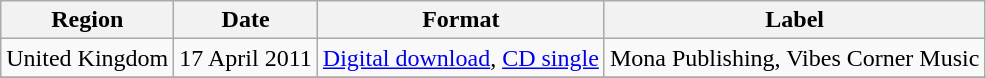<table class=wikitable>
<tr>
<th>Region</th>
<th>Date</th>
<th>Format</th>
<th>Label</th>
</tr>
<tr>
<td>United Kingdom</td>
<td>17 April 2011</td>
<td><a href='#'>Digital download</a>, <a href='#'>CD single</a></td>
<td>Mona Publishing, Vibes Corner Music</td>
</tr>
<tr>
</tr>
</table>
